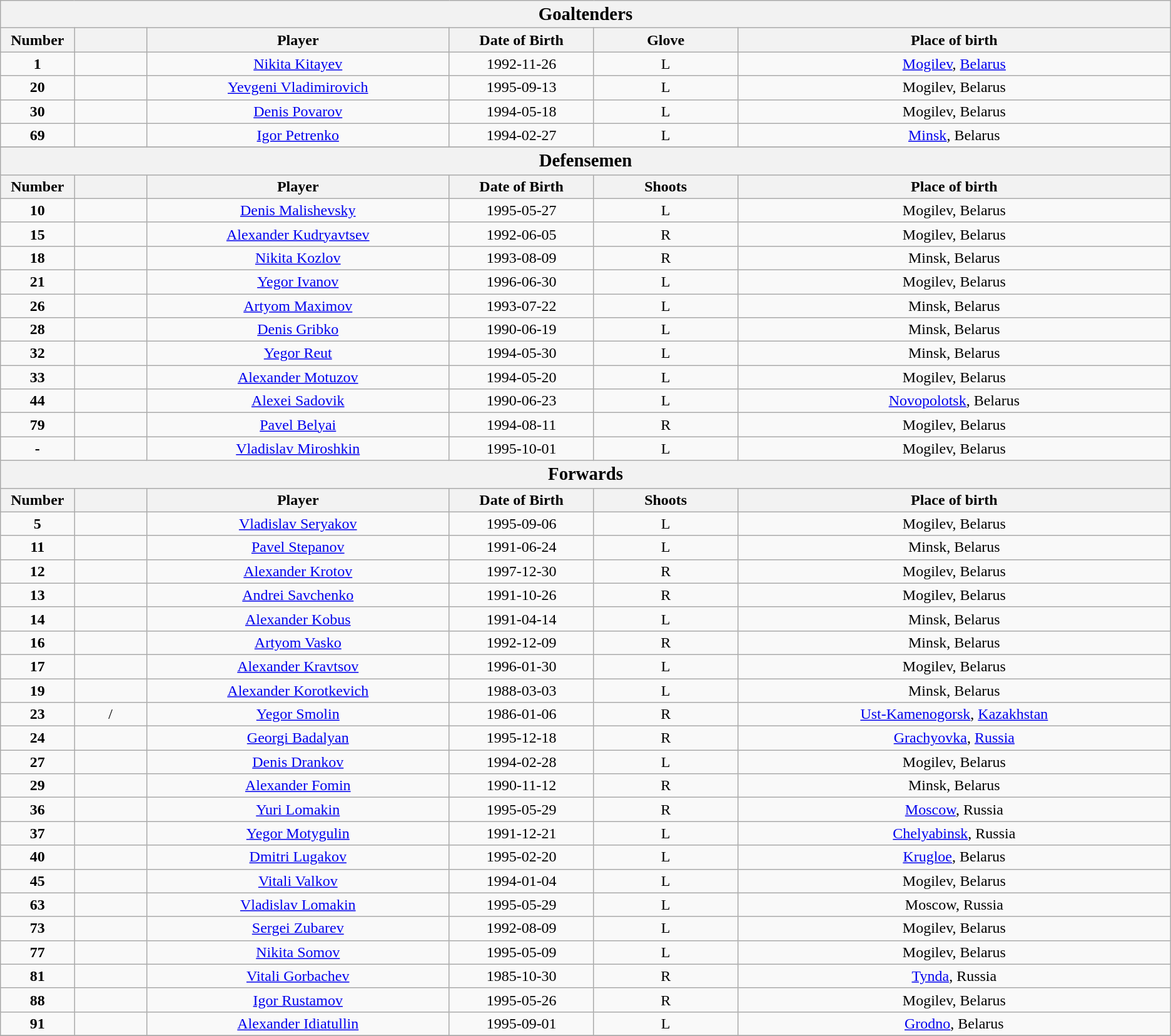<table class="wikitable" style="text-align: center;">
<tr>
<th colspan=7><big>Goaltenders</big></th>
</tr>
<tr>
<th width=5%>Number</th>
<th width=5%></th>
<th !width=15%>Player</th>
<th width=10%>Date of Birth</th>
<th width=10%>Glove</th>
<th width=30%>Place of birth</th>
</tr>
<tr>
<td><strong>1</strong></td>
<td></td>
<td><a href='#'>Nikita Kitayev</a></td>
<td>1992-11-26</td>
<td>L</td>
<td><a href='#'>Mogilev</a>, <a href='#'>Belarus</a></td>
</tr>
<tr>
<td><strong>20</strong></td>
<td></td>
<td><a href='#'>Yevgeni Vladimirovich</a></td>
<td>1995-09-13</td>
<td>L</td>
<td>Mogilev, Belarus</td>
</tr>
<tr>
<td><strong>30</strong></td>
<td></td>
<td><a href='#'>Denis Povarov</a></td>
<td>1994-05-18</td>
<td>L</td>
<td>Mogilev, Belarus</td>
</tr>
<tr>
<td><strong>69</strong></td>
<td></td>
<td><a href='#'>Igor Petrenko</a></td>
<td>1994-02-27</td>
<td>L</td>
<td><a href='#'>Minsk</a>, Belarus</td>
</tr>
<tr>
</tr>
<tr>
<th colspan=7><big>Defensemen</big></th>
</tr>
<tr>
<th width=5%>Number</th>
<th width=5%></th>
<th width=21%>Player</th>
<th width=10%>Date of Birth</th>
<th width=10%>Shoots</th>
<th width=30%>Place of birth</th>
</tr>
<tr>
<td><strong>10</strong></td>
<td></td>
<td><a href='#'>Denis Malishevsky</a></td>
<td>1995-05-27</td>
<td>L</td>
<td>Mogilev, Belarus</td>
</tr>
<tr>
<td><strong>15</strong></td>
<td></td>
<td><a href='#'>Alexander Kudryavtsev</a></td>
<td>1992-06-05</td>
<td>R</td>
<td>Mogilev, Belarus</td>
</tr>
<tr>
<td><strong>18</strong></td>
<td></td>
<td><a href='#'>Nikita Kozlov</a></td>
<td>1993-08-09</td>
<td>R</td>
<td>Minsk, Belarus</td>
</tr>
<tr>
<td><strong>21</strong></td>
<td></td>
<td><a href='#'>Yegor Ivanov</a></td>
<td>1996-06-30</td>
<td>L</td>
<td>Mogilev, Belarus</td>
</tr>
<tr>
<td><strong>26</strong></td>
<td></td>
<td><a href='#'>Artyom Maximov</a></td>
<td>1993-07-22</td>
<td>L</td>
<td>Minsk, Belarus</td>
</tr>
<tr>
<td><strong>28</strong></td>
<td></td>
<td><a href='#'>Denis Gribko</a></td>
<td>1990-06-19</td>
<td>L</td>
<td>Minsk, Belarus</td>
</tr>
<tr>
<td><strong>32</strong></td>
<td></td>
<td><a href='#'>Yegor Reut</a></td>
<td>1994-05-30</td>
<td>L</td>
<td>Minsk, Belarus</td>
</tr>
<tr>
<td><strong>33</strong></td>
<td></td>
<td><a href='#'>Alexander Motuzov</a></td>
<td>1994-05-20</td>
<td>L</td>
<td>Mogilev, Belarus</td>
</tr>
<tr>
<td><strong>44</strong></td>
<td></td>
<td><a href='#'>Alexei Sadovik</a></td>
<td>1990-06-23</td>
<td>L</td>
<td><a href='#'>Novopolotsk</a>, Belarus</td>
</tr>
<tr>
<td><strong>79</strong></td>
<td></td>
<td><a href='#'>Pavel Belyai</a></td>
<td>1994-08-11</td>
<td>R</td>
<td>Mogilev, Belarus</td>
</tr>
<tr>
<td><strong>-</strong></td>
<td></td>
<td><a href='#'>Vladislav Miroshkin</a></td>
<td>1995-10-01</td>
<td>L</td>
<td>Mogilev, Belarus</td>
</tr>
<tr>
<th colspan=7><big>Forwards</big></th>
</tr>
<tr>
<th width=5%>Number</th>
<th width=5%></th>
<th width=21%>Player</th>
<th width=10%>Date of Birth</th>
<th width=10%>Shoots</th>
<th width=30%>Place of birth</th>
</tr>
<tr>
<td><strong>5</strong></td>
<td></td>
<td><a href='#'>Vladislav Seryakov</a></td>
<td>1995-09-06</td>
<td>L</td>
<td>Mogilev, Belarus</td>
</tr>
<tr>
<td><strong>11</strong></td>
<td></td>
<td><a href='#'>Pavel Stepanov</a></td>
<td>1991-06-24</td>
<td>L</td>
<td>Minsk, Belarus</td>
</tr>
<tr>
<td><strong>12</strong></td>
<td></td>
<td><a href='#'>Alexander Krotov</a></td>
<td>1997-12-30</td>
<td>R</td>
<td>Mogilev, Belarus</td>
</tr>
<tr>
<td><strong>13</strong></td>
<td></td>
<td><a href='#'>Andrei Savchenko</a></td>
<td>1991-10-26</td>
<td>R</td>
<td>Mogilev, Belarus</td>
</tr>
<tr>
<td><strong>14</strong></td>
<td></td>
<td><a href='#'>Alexander Kobus</a></td>
<td>1991-04-14</td>
<td>L</td>
<td>Minsk, Belarus</td>
</tr>
<tr>
<td><strong>16</strong></td>
<td></td>
<td><a href='#'>Artyom Vasko</a></td>
<td>1992-12-09</td>
<td>R</td>
<td>Minsk, Belarus</td>
</tr>
<tr>
<td><strong>17</strong></td>
<td></td>
<td><a href='#'>Alexander Kravtsov</a></td>
<td>1996-01-30</td>
<td>L</td>
<td>Mogilev, Belarus</td>
</tr>
<tr>
<td><strong>19</strong></td>
<td></td>
<td><a href='#'>Alexander Korotkevich</a></td>
<td>1988-03-03</td>
<td>L</td>
<td>Minsk, Belarus</td>
</tr>
<tr>
<td><strong>23</strong></td>
<td>/</td>
<td><a href='#'>Yegor Smolin</a></td>
<td>1986-01-06</td>
<td>R</td>
<td><a href='#'>Ust-Kamenogorsk</a>, <a href='#'>Kazakhstan</a></td>
</tr>
<tr>
<td><strong>24</strong></td>
<td></td>
<td><a href='#'>Georgi Badalyan</a></td>
<td>1995-12-18</td>
<td>R</td>
<td><a href='#'>Grachyovka</a>, <a href='#'>Russia</a></td>
</tr>
<tr>
<td><strong>27</strong></td>
<td></td>
<td><a href='#'>Denis Drankov</a></td>
<td>1994-02-28</td>
<td>L</td>
<td>Mogilev, Belarus</td>
</tr>
<tr>
<td><strong>29</strong></td>
<td></td>
<td><a href='#'>Alexander Fomin</a></td>
<td>1990-11-12</td>
<td>R</td>
<td>Minsk, Belarus</td>
</tr>
<tr>
<td><strong>36</strong></td>
<td></td>
<td><a href='#'>Yuri Lomakin</a></td>
<td>1995-05-29</td>
<td>R</td>
<td><a href='#'>Moscow</a>, Russia</td>
</tr>
<tr>
<td><strong>37</strong></td>
<td></td>
<td><a href='#'>Yegor Motygulin</a></td>
<td>1991-12-21</td>
<td>L</td>
<td><a href='#'>Chelyabinsk</a>, Russia</td>
</tr>
<tr>
<td><strong>40</strong></td>
<td></td>
<td><a href='#'>Dmitri Lugakov</a></td>
<td>1995-02-20</td>
<td>L</td>
<td><a href='#'>Krugloe</a>, Belarus</td>
</tr>
<tr>
<td><strong>45</strong></td>
<td></td>
<td><a href='#'>Vitali Valkov</a></td>
<td>1994-01-04</td>
<td>L</td>
<td>Mogilev, Belarus</td>
</tr>
<tr>
<td><strong>63</strong></td>
<td></td>
<td><a href='#'>Vladislav Lomakin</a></td>
<td>1995-05-29</td>
<td>L</td>
<td>Moscow, Russia</td>
</tr>
<tr>
<td><strong>73</strong></td>
<td></td>
<td><a href='#'>Sergei Zubarev</a></td>
<td>1992-08-09</td>
<td>L</td>
<td>Mogilev, Belarus</td>
</tr>
<tr>
<td><strong>77</strong></td>
<td></td>
<td><a href='#'>Nikita Somov</a></td>
<td>1995-05-09</td>
<td>L</td>
<td>Mogilev, Belarus</td>
</tr>
<tr>
<td><strong>81</strong></td>
<td></td>
<td><a href='#'>Vitali Gorbachev</a></td>
<td>1985-10-30</td>
<td>R</td>
<td><a href='#'>Tynda</a>, Russia</td>
</tr>
<tr>
<td><strong>88</strong></td>
<td></td>
<td><a href='#'>Igor Rustamov</a></td>
<td>1995-05-26</td>
<td>R</td>
<td>Mogilev, Belarus</td>
</tr>
<tr>
<td><strong>91</strong></td>
<td></td>
<td><a href='#'>Alexander Idiatullin</a></td>
<td>1995-09-01</td>
<td>L</td>
<td><a href='#'>Grodno</a>, Belarus</td>
</tr>
<tr>
</tr>
</table>
